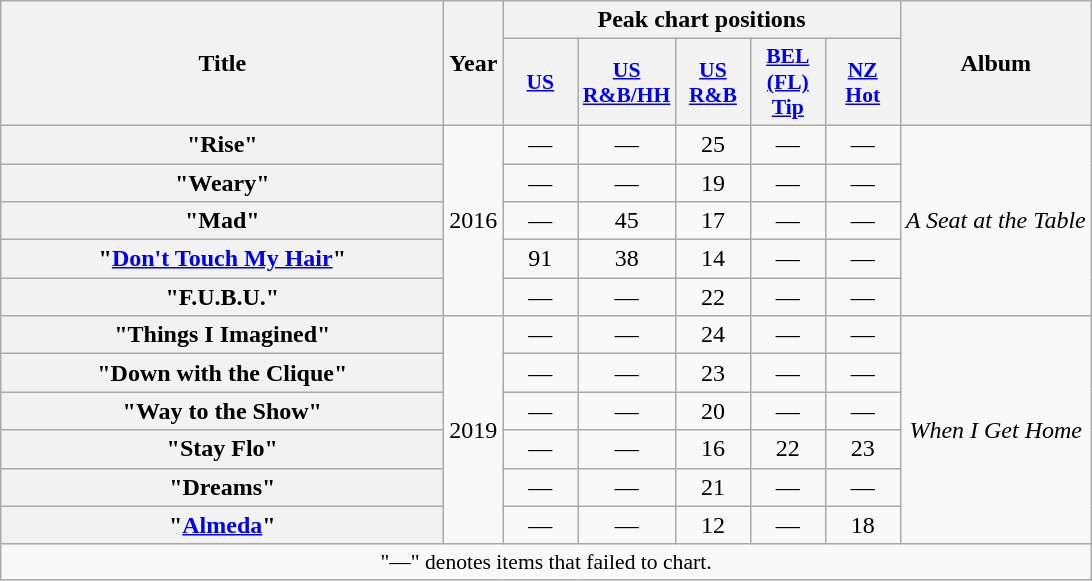<table class="wikitable plainrowheaders" style="text-align:center;">
<tr>
<th scope="col" rowspan="2" style="width:18em;">Title</th>
<th scope="col" rowspan="2">Year</th>
<th scope="col" colspan="5">Peak chart positions</th>
<th scope="col" rowspan="2">Album</th>
</tr>
<tr>
<th scope="col" style="width:3em;font-size:90%;"><a href='#'>US</a><br></th>
<th scope="col" style="width:3em;font-size:90%;"><a href='#'>US R&B/HH</a><br></th>
<th scope="col" style="width:3em;font-size:90%;"><a href='#'>US R&B</a><br></th>
<th scope="col" style="width:3em;font-size:90%;"><a href='#'>BEL<br>(FL)<br>Tip</a><br></th>
<th scope="col" style="width:3em;font-size:90%;"><a href='#'>NZ<br>Hot</a><br></th>
</tr>
<tr>
<th scope="row">"Rise"</th>
<td rowspan="5">2016</td>
<td>—</td>
<td>—</td>
<td>25</td>
<td>—</td>
<td>—</td>
<td rowspan="5"><em>A Seat at the Table</em></td>
</tr>
<tr>
<th scope="row">"Weary"</th>
<td>—</td>
<td>—</td>
<td>19</td>
<td>—</td>
<td>—</td>
</tr>
<tr>
<th scope="row">"Mad"<br></th>
<td>—</td>
<td>45</td>
<td>17</td>
<td>—</td>
<td>—</td>
</tr>
<tr>
<th scope="row">"<a href='#'>Don't Touch My Hair</a>" <br></th>
<td>91</td>
<td>38</td>
<td>14</td>
<td>—</td>
<td>—</td>
</tr>
<tr>
<th scope="row">"F.U.B.U."<br></th>
<td>—</td>
<td>—</td>
<td>22</td>
<td>—</td>
<td>—</td>
</tr>
<tr>
<th scope="row">"Things I Imagined"</th>
<td rowspan="6">2019</td>
<td>—</td>
<td>—</td>
<td>24</td>
<td>—</td>
<td>—</td>
<td rowspan="6"><em>When I Get Home</em></td>
</tr>
<tr>
<th scope="row">"Down with the Clique"</th>
<td>—</td>
<td>—</td>
<td>23</td>
<td>—</td>
<td>—</td>
</tr>
<tr>
<th scope="row">"Way to the Show"</th>
<td>—</td>
<td>—</td>
<td>20</td>
<td>—</td>
<td>—</td>
</tr>
<tr>
<th scope="row">"Stay Flo"</th>
<td>—</td>
<td>—</td>
<td>16</td>
<td>22</td>
<td>23</td>
</tr>
<tr>
<th scope="row">"Dreams"</th>
<td>—</td>
<td>—</td>
<td>21</td>
<td>—</td>
<td>—</td>
</tr>
<tr>
<th scope="row">"<a href='#'>Almeda</a>"<br></th>
<td>—</td>
<td>—</td>
<td>12</td>
<td>—</td>
<td>18</td>
</tr>
<tr>
<td colspan="12" style="font-size:90%;">"—" denotes items that failed to chart.</td>
</tr>
</table>
